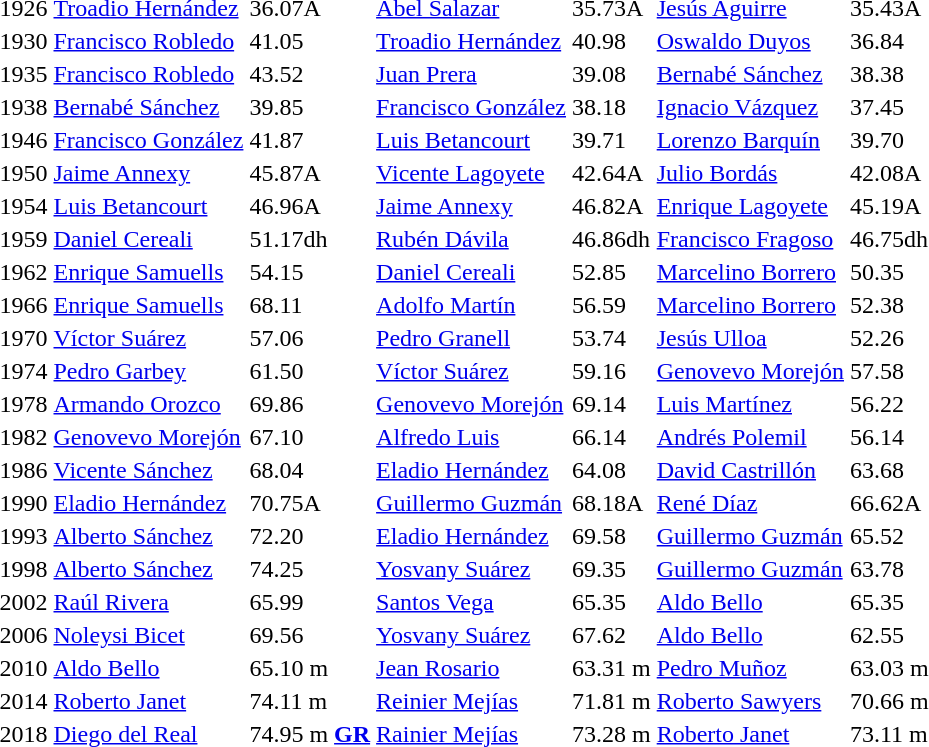<table>
<tr>
<td>1926</td>
<td><a href='#'>Troadio Hernández</a><br> </td>
<td>36.07A</td>
<td><a href='#'>Abel Salazar</a><br> </td>
<td>35.73A</td>
<td><a href='#'>Jesús Aguirre</a><br> </td>
<td>35.43A</td>
</tr>
<tr>
<td>1930</td>
<td><a href='#'>Francisco Robledo</a><br> </td>
<td>41.05</td>
<td><a href='#'>Troadio Hernández</a><br> </td>
<td>40.98</td>
<td><a href='#'>Oswaldo Duyos</a><br> </td>
<td>36.84</td>
</tr>
<tr>
<td>1935</td>
<td><a href='#'>Francisco Robledo</a><br> </td>
<td>43.52</td>
<td><a href='#'>Juan Prera</a><br> </td>
<td>39.08</td>
<td><a href='#'>Bernabé Sánchez</a><br> </td>
<td>38.38</td>
</tr>
<tr>
<td>1938</td>
<td><a href='#'>Bernabé Sánchez</a><br> </td>
<td>39.85</td>
<td><a href='#'>Francisco González</a><br> </td>
<td>38.18</td>
<td><a href='#'>Ignacio Vázquez</a><br> </td>
<td>37.45</td>
</tr>
<tr>
<td>1946</td>
<td><a href='#'>Francisco González</a><br> </td>
<td>41.87</td>
<td><a href='#'>Luis Betancourt</a><br> </td>
<td>39.71</td>
<td><a href='#'>Lorenzo Barquín</a><br> </td>
<td>39.70</td>
</tr>
<tr>
<td>1950</td>
<td><a href='#'>Jaime Annexy</a><br> </td>
<td>45.87A</td>
<td><a href='#'>Vicente Lagoyete</a><br> </td>
<td>42.64A</td>
<td><a href='#'>Julio Bordás</a><br> </td>
<td>42.08A</td>
</tr>
<tr>
<td>1954</td>
<td><a href='#'>Luis Betancourt</a><br> </td>
<td>46.96A</td>
<td><a href='#'>Jaime Annexy</a><br> </td>
<td>46.82A</td>
<td><a href='#'>Enrique Lagoyete</a><br> </td>
<td>45.19A</td>
</tr>
<tr>
<td>1959</td>
<td><a href='#'>Daniel Cereali</a><br> </td>
<td>51.17dh</td>
<td><a href='#'>Rubén Dávila</a><br> </td>
<td>46.86dh</td>
<td><a href='#'>Francisco Fragoso</a><br> </td>
<td>46.75dh</td>
</tr>
<tr>
<td>1962</td>
<td><a href='#'>Enrique Samuells</a><br> </td>
<td>54.15</td>
<td><a href='#'>Daniel Cereali</a><br> </td>
<td>52.85</td>
<td><a href='#'>Marcelino Borrero</a><br> </td>
<td>50.35</td>
</tr>
<tr>
<td>1966</td>
<td><a href='#'>Enrique Samuells</a><br> </td>
<td>68.11</td>
<td><a href='#'>Adolfo Martín</a><br> </td>
<td>56.59</td>
<td><a href='#'>Marcelino Borrero</a><br> </td>
<td>52.38</td>
</tr>
<tr>
<td>1970</td>
<td><a href='#'>Víctor Suárez</a><br> </td>
<td>57.06</td>
<td><a href='#'>Pedro Granell</a><br> </td>
<td>53.74</td>
<td><a href='#'>Jesús Ulloa</a><br> </td>
<td>52.26</td>
</tr>
<tr>
<td>1974</td>
<td><a href='#'>Pedro Garbey</a><br> </td>
<td>61.50</td>
<td><a href='#'>Víctor Suárez</a><br> </td>
<td>59.16</td>
<td><a href='#'>Genovevo Morejón</a><br> </td>
<td>57.58</td>
</tr>
<tr>
<td>1978</td>
<td><a href='#'>Armando Orozco</a><br> </td>
<td>69.86</td>
<td><a href='#'>Genovevo Morejón</a><br> </td>
<td>69.14</td>
<td><a href='#'>Luis Martínez</a><br> </td>
<td>56.22</td>
</tr>
<tr>
<td>1982</td>
<td><a href='#'>Genovevo Morejón</a><br> </td>
<td>67.10</td>
<td><a href='#'>Alfredo Luis</a><br> </td>
<td>66.14</td>
<td><a href='#'>Andrés Polemil</a><br> </td>
<td>56.14</td>
</tr>
<tr>
<td>1986</td>
<td><a href='#'>Vicente Sánchez</a><br> </td>
<td>68.04</td>
<td><a href='#'>Eladio Hernández</a><br> </td>
<td>64.08</td>
<td><a href='#'>David Castrillón</a><br> </td>
<td>63.68</td>
</tr>
<tr>
<td>1990</td>
<td><a href='#'>Eladio Hernández</a><br> </td>
<td>70.75A</td>
<td><a href='#'>Guillermo Guzmán</a><br> </td>
<td>68.18A</td>
<td><a href='#'>René Díaz</a><br> </td>
<td>66.62A</td>
</tr>
<tr>
<td>1993</td>
<td><a href='#'>Alberto Sánchez</a><br> </td>
<td>72.20</td>
<td><a href='#'>Eladio Hernández</a><br> </td>
<td>69.58</td>
<td><a href='#'>Guillermo Guzmán</a><br> </td>
<td>65.52</td>
</tr>
<tr>
<td>1998</td>
<td><a href='#'>Alberto Sánchez</a><br> </td>
<td>74.25</td>
<td><a href='#'>Yosvany Suárez</a><br> </td>
<td>69.35</td>
<td><a href='#'>Guillermo Guzmán</a><br> </td>
<td>63.78</td>
</tr>
<tr>
<td>2002</td>
<td><a href='#'>Raúl Rivera</a><br> </td>
<td>65.99</td>
<td><a href='#'>Santos Vega</a><br> </td>
<td>65.35</td>
<td><a href='#'>Aldo Bello</a><br> </td>
<td>65.35</td>
</tr>
<tr>
<td>2006</td>
<td><a href='#'>Noleysi Bicet</a><br></td>
<td>69.56</td>
<td><a href='#'>Yosvany Suárez</a><br></td>
<td>67.62</td>
<td><a href='#'>Aldo Bello</a><br></td>
<td>62.55</td>
</tr>
<tr>
<td>2010</td>
<td><a href='#'>Aldo Bello</a><br></td>
<td>65.10 m</td>
<td><a href='#'>Jean Rosario</a><br></td>
<td>63.31 m</td>
<td><a href='#'>Pedro Muñoz</a><br></td>
<td>63.03 m</td>
</tr>
<tr>
<td>2014</td>
<td><a href='#'>Roberto Janet</a><br></td>
<td>74.11 m</td>
<td><a href='#'>Reinier Mejías</a><br></td>
<td>71.81 m</td>
<td><a href='#'>Roberto Sawyers</a><br></td>
<td>70.66 m</td>
</tr>
<tr>
<td>2018</td>
<td><a href='#'>Diego del Real</a><br></td>
<td>74.95 m <strong><a href='#'>GR</a></strong></td>
<td><a href='#'>Rainier Mejías</a><br></td>
<td>73.28 m</td>
<td><a href='#'>Roberto Janet</a><br></td>
<td>73.11 m</td>
</tr>
</table>
